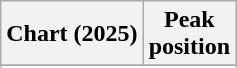<table class="wikitable sortable plainrowheaders" style="text-align:center">
<tr>
<th scope="col">Chart (2025)</th>
<th scope="col">Peak<br>position</th>
</tr>
<tr>
</tr>
<tr>
</tr>
</table>
